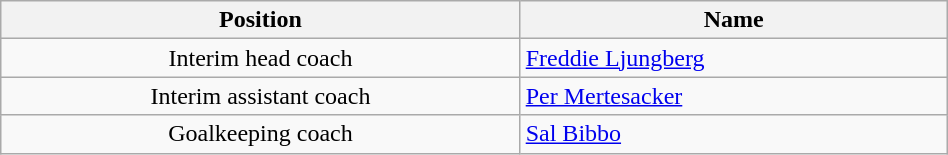<table class="wikitable" style="text-align:center; width:50%;">
<tr>
<th>Position</th>
<th>Name</th>
</tr>
<tr>
<td>Interim head coach</td>
<td align="left"> <a href='#'>Freddie Ljungberg</a></td>
</tr>
<tr>
<td>Interim assistant coach</td>
<td align="left"> <a href='#'>Per Mertesacker</a></td>
</tr>
<tr>
<td>Goalkeeping coach</td>
<td align="left"> <a href='#'>Sal Bibbo</a></td>
</tr>
</table>
